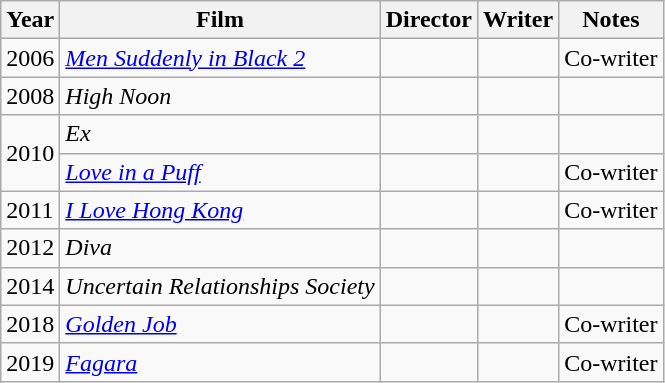<table class="wikitable">
<tr>
<th>Year</th>
<th>Film</th>
<th>Director</th>
<th>Writer</th>
<th>Notes</th>
</tr>
<tr>
<td>2006</td>
<td><em><a href='#'>Men Suddenly in Black 2</a></em></td>
<td></td>
<td></td>
<td>Co-writer</td>
</tr>
<tr>
<td>2008</td>
<td><em>High Noon</em></td>
<td></td>
<td></td>
<td></td>
</tr>
<tr>
<td rowspan="2">2010</td>
<td><em>Ex</em></td>
<td></td>
<td></td>
<td></td>
</tr>
<tr>
<td><a href='#'><em>Love in a Puff</em></a></td>
<td></td>
<td></td>
<td>Co-writer</td>
</tr>
<tr>
<td>2011</td>
<td><em><a href='#'>I Love Hong Kong</a></em></td>
<td></td>
<td></td>
<td>Co-writer</td>
</tr>
<tr>
<td>2012</td>
<td><em>Diva</em></td>
<td></td>
<td></td>
<td></td>
</tr>
<tr>
<td>2014</td>
<td><em>Uncertain Relationships Society</em></td>
<td></td>
<td></td>
<td></td>
</tr>
<tr>
<td>2018</td>
<td><em><a href='#'>Golden Job</a></em></td>
<td></td>
<td></td>
<td>Co-writer</td>
</tr>
<tr>
<td>2019</td>
<td><a href='#'><em>Fagara</em></a></td>
<td></td>
<td></td>
<td>Co-writer</td>
</tr>
</table>
